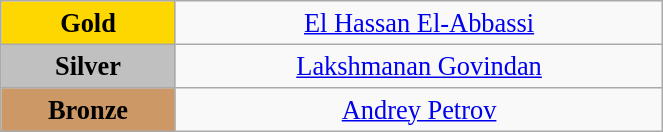<table class="wikitable" style=" text-align:center; font-size:110%;" width="35%">
<tr>
<td bgcolor="gold"><strong>Gold</strong></td>
<td><a href='#'>El Hassan El-Abbassi</a><br></td>
</tr>
<tr>
<td bgcolor="silver"><strong>Silver</strong></td>
<td><a href='#'>Lakshmanan Govindan</a><br></td>
</tr>
<tr>
<td bgcolor="CC9966"><strong>Bronze</strong></td>
<td><a href='#'>Andrey Petrov</a><br></td>
</tr>
</table>
